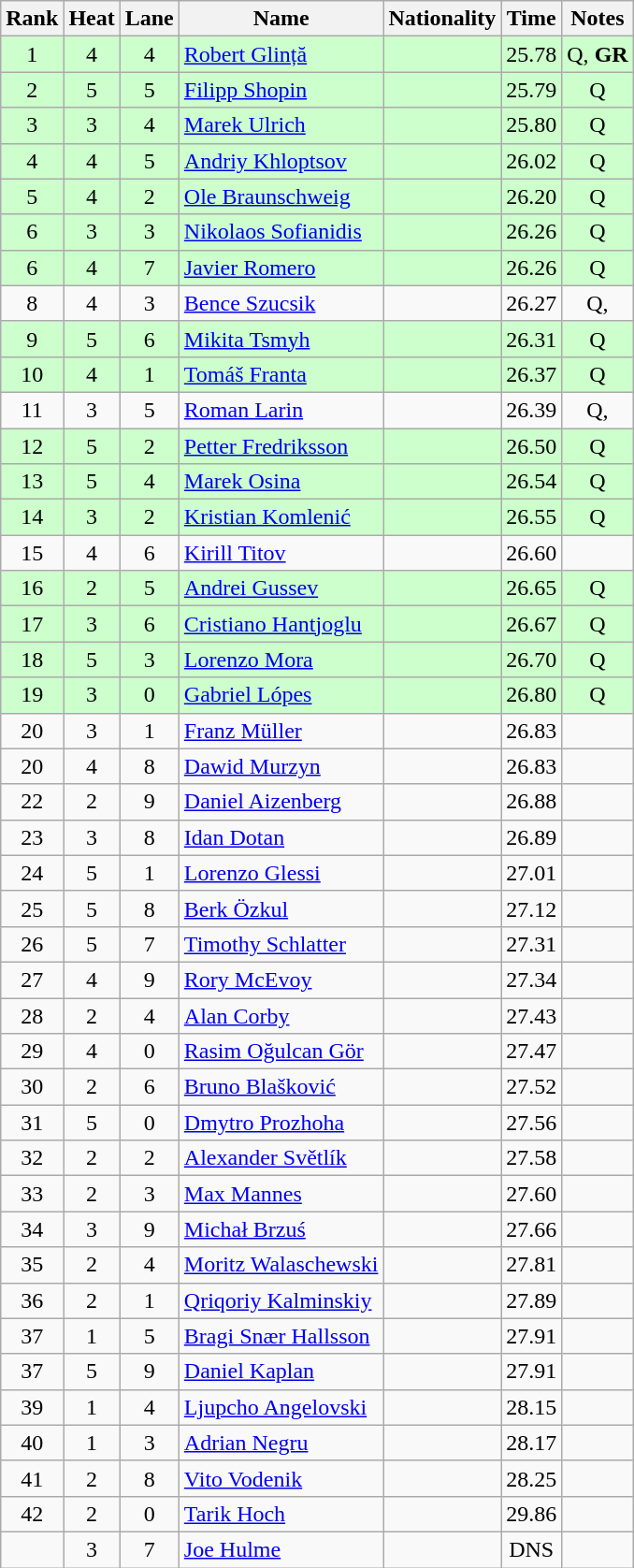<table class="wikitable sortable" style="text-align:center">
<tr>
<th>Rank</th>
<th>Heat</th>
<th>Lane</th>
<th>Name</th>
<th>Nationality</th>
<th>Time</th>
<th>Notes</th>
</tr>
<tr bgcolor=ccffcc>
<td>1</td>
<td>4</td>
<td>4</td>
<td align=left><a href='#'>Robert Glință</a></td>
<td align=left></td>
<td>25.78</td>
<td>Q, <strong>GR</strong></td>
</tr>
<tr bgcolor=ccffcc>
<td>2</td>
<td>5</td>
<td>5</td>
<td align=left><a href='#'>Filipp Shopin</a></td>
<td align=left></td>
<td>25.79</td>
<td>Q</td>
</tr>
<tr bgcolor=ccffcc>
<td>3</td>
<td>3</td>
<td>4</td>
<td align=left><a href='#'>Marek Ulrich</a></td>
<td align=left></td>
<td>25.80</td>
<td>Q</td>
</tr>
<tr bgcolor=ccffcc>
<td>4</td>
<td>4</td>
<td>5</td>
<td align=left><a href='#'>Andriy Khloptsov</a></td>
<td align=left></td>
<td>26.02</td>
<td>Q</td>
</tr>
<tr bgcolor=ccffcc>
<td>5</td>
<td>4</td>
<td>2</td>
<td align=left><a href='#'>Ole Braunschweig</a></td>
<td align=left></td>
<td>26.20</td>
<td>Q</td>
</tr>
<tr bgcolor=ccffcc>
<td>6</td>
<td>3</td>
<td>3</td>
<td align=left><a href='#'>Nikolaos Sofianidis</a></td>
<td align=left></td>
<td>26.26</td>
<td>Q</td>
</tr>
<tr bgcolor=ccffcc>
<td>6</td>
<td>4</td>
<td>7</td>
<td align=left><a href='#'>Javier Romero</a></td>
<td align=left></td>
<td>26.26</td>
<td>Q</td>
</tr>
<tr>
<td>8</td>
<td>4</td>
<td>3</td>
<td align=left><a href='#'>Bence Szucsik</a></td>
<td align=left></td>
<td>26.27</td>
<td>Q, </td>
</tr>
<tr bgcolor=ccffcc>
<td>9</td>
<td>5</td>
<td>6</td>
<td align=left><a href='#'>Mikita Tsmyh</a></td>
<td align=left></td>
<td>26.31</td>
<td>Q</td>
</tr>
<tr bgcolor=ccffcc>
<td>10</td>
<td>4</td>
<td>1</td>
<td align=left><a href='#'>Tomáš Franta</a></td>
<td align=left></td>
<td>26.37</td>
<td>Q</td>
</tr>
<tr>
<td>11</td>
<td>3</td>
<td>5</td>
<td align=left><a href='#'>Roman Larin</a></td>
<td align=left></td>
<td>26.39</td>
<td>Q, </td>
</tr>
<tr bgcolor=ccffcc>
<td>12</td>
<td>5</td>
<td>2</td>
<td align=left><a href='#'>Petter Fredriksson</a></td>
<td align=left></td>
<td>26.50</td>
<td>Q</td>
</tr>
<tr bgcolor=ccffcc>
<td>13</td>
<td>5</td>
<td>4</td>
<td align=left><a href='#'>Marek Osina</a></td>
<td align=left></td>
<td>26.54</td>
<td>Q</td>
</tr>
<tr bgcolor=ccffcc>
<td>14</td>
<td>3</td>
<td>2</td>
<td align=left><a href='#'>Kristian Komlenić</a></td>
<td align=left></td>
<td>26.55</td>
<td>Q</td>
</tr>
<tr>
<td>15</td>
<td>4</td>
<td>6</td>
<td align=left><a href='#'>Kirill Titov</a></td>
<td align=left></td>
<td>26.60</td>
<td></td>
</tr>
<tr bgcolor=ccffcc>
<td>16</td>
<td>2</td>
<td>5</td>
<td align=left><a href='#'>Andrei Gussev</a></td>
<td align=left></td>
<td>26.65</td>
<td>Q</td>
</tr>
<tr bgcolor=ccffcc>
<td>17</td>
<td>3</td>
<td>6</td>
<td align=left><a href='#'>Cristiano Hantjoglu</a></td>
<td align=left></td>
<td>26.67</td>
<td>Q</td>
</tr>
<tr bgcolor=ccffcc>
<td>18</td>
<td>5</td>
<td>3</td>
<td align=left><a href='#'>Lorenzo Mora</a></td>
<td align=left></td>
<td>26.70</td>
<td>Q</td>
</tr>
<tr bgcolor=ccffcc>
<td>19</td>
<td>3</td>
<td>0</td>
<td align=left><a href='#'>Gabriel Lópes</a></td>
<td align=left></td>
<td>26.80</td>
<td>Q</td>
</tr>
<tr>
<td>20</td>
<td>3</td>
<td>1</td>
<td align=left><a href='#'>Franz Müller</a></td>
<td align=left></td>
<td>26.83</td>
<td></td>
</tr>
<tr>
<td>20</td>
<td>4</td>
<td>8</td>
<td align=left><a href='#'>Dawid Murzyn</a></td>
<td align=left></td>
<td>26.83</td>
<td></td>
</tr>
<tr>
<td>22</td>
<td>2</td>
<td>9</td>
<td align=left><a href='#'>Daniel Aizenberg</a></td>
<td align=left></td>
<td>26.88</td>
<td></td>
</tr>
<tr>
<td>23</td>
<td>3</td>
<td>8</td>
<td align=left><a href='#'>Idan Dotan</a></td>
<td align=left></td>
<td>26.89</td>
<td></td>
</tr>
<tr>
<td>24</td>
<td>5</td>
<td>1</td>
<td align=left><a href='#'>Lorenzo Glessi</a></td>
<td align=left></td>
<td>27.01</td>
<td></td>
</tr>
<tr>
<td>25</td>
<td>5</td>
<td>8</td>
<td align=left><a href='#'>Berk Özkul</a></td>
<td align=left></td>
<td>27.12</td>
<td></td>
</tr>
<tr>
<td>26</td>
<td>5</td>
<td>7</td>
<td align=left><a href='#'>Timothy Schlatter</a></td>
<td align=left></td>
<td>27.31</td>
<td></td>
</tr>
<tr>
<td>27</td>
<td>4</td>
<td>9</td>
<td align=left><a href='#'>Rory McEvoy</a></td>
<td align=left></td>
<td>27.34</td>
<td></td>
</tr>
<tr>
<td>28</td>
<td>2</td>
<td>4</td>
<td align=left><a href='#'>Alan Corby</a></td>
<td align=left></td>
<td>27.43</td>
<td></td>
</tr>
<tr>
<td>29</td>
<td>4</td>
<td>0</td>
<td align=left><a href='#'>Rasim Oğulcan Gör</a></td>
<td align=left></td>
<td>27.47</td>
<td></td>
</tr>
<tr>
<td>30</td>
<td>2</td>
<td>6</td>
<td align=left><a href='#'>Bruno Blašković</a></td>
<td align=left></td>
<td>27.52</td>
<td></td>
</tr>
<tr>
<td>31</td>
<td>5</td>
<td>0</td>
<td align=left><a href='#'>Dmytro Prozhoha</a></td>
<td align=left></td>
<td>27.56</td>
<td></td>
</tr>
<tr>
<td>32</td>
<td>2</td>
<td>2</td>
<td align=left><a href='#'>Alexander Světlík</a></td>
<td align=left></td>
<td>27.58</td>
<td></td>
</tr>
<tr>
<td>33</td>
<td>2</td>
<td>3</td>
<td align=left><a href='#'>Max Mannes</a></td>
<td align=left></td>
<td>27.60</td>
<td></td>
</tr>
<tr>
<td>34</td>
<td>3</td>
<td>9</td>
<td align=left><a href='#'>Michał Brzuś</a></td>
<td align=left></td>
<td>27.66</td>
<td></td>
</tr>
<tr>
<td>35</td>
<td>2</td>
<td>4</td>
<td align=left><a href='#'>Moritz Walaschewski</a></td>
<td align=left></td>
<td>27.81</td>
<td></td>
</tr>
<tr>
<td>36</td>
<td>2</td>
<td>1</td>
<td align=left><a href='#'>Qriqoriy Kalminskiy</a></td>
<td align=left></td>
<td>27.89</td>
<td></td>
</tr>
<tr>
<td>37</td>
<td>1</td>
<td>5</td>
<td align=left><a href='#'>Bragi Snær Hallsson</a></td>
<td align=left></td>
<td>27.91</td>
<td></td>
</tr>
<tr>
<td>37</td>
<td>5</td>
<td>9</td>
<td align=left><a href='#'>Daniel Kaplan</a></td>
<td align=left></td>
<td>27.91</td>
<td></td>
</tr>
<tr>
<td>39</td>
<td>1</td>
<td>4</td>
<td align=left><a href='#'>Ljupcho Angelovski</a></td>
<td align=left></td>
<td>28.15</td>
<td></td>
</tr>
<tr>
<td>40</td>
<td>1</td>
<td>3</td>
<td align=left><a href='#'>Adrian Negru</a></td>
<td align=left></td>
<td>28.17</td>
<td></td>
</tr>
<tr>
<td>41</td>
<td>2</td>
<td>8</td>
<td align=left><a href='#'>Vito Vodenik</a></td>
<td align=left></td>
<td>28.25</td>
<td></td>
</tr>
<tr>
<td>42</td>
<td>2</td>
<td>0</td>
<td align=left><a href='#'>Tarik Hoch</a></td>
<td align=left></td>
<td>29.86</td>
<td></td>
</tr>
<tr>
<td></td>
<td>3</td>
<td>7</td>
<td align=left><a href='#'>Joe Hulme</a></td>
<td align=left></td>
<td>DNS</td>
<td></td>
</tr>
</table>
